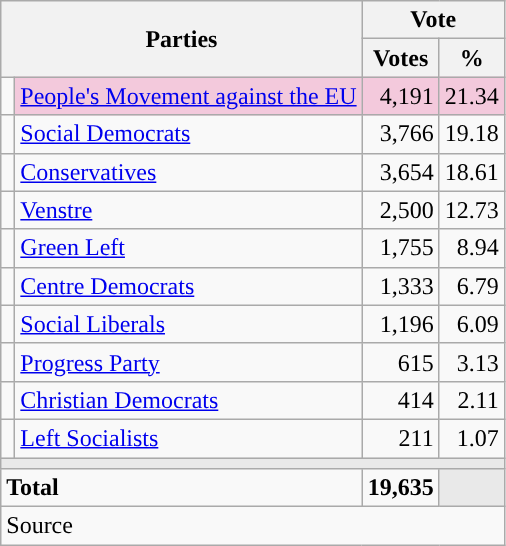<table class="wikitable" style="text-align:right;">
<tr>
<th style="text-align:centre;" rowspan="2" colspan="2" width="225">Parties</th>
<th colspan="3">Vote</th>
</tr>
<tr>
<th width="15">Votes</th>
<th width="15">%</th>
</tr>
<tr>
<td width="2" style="color:inherit;background:"></td>
<td bgcolor=#f3c9dc   align="left"><a href='#'>People's Movement against the EU</a></td>
<td bgcolor=#f3c9dc>4,191</td>
<td bgcolor=#f3c9dc>21.34</td>
</tr>
<tr>
<td width="2" style="color:inherit;background:"></td>
<td align="left"><a href='#'>Social Democrats</a></td>
<td>3,766</td>
<td>19.18</td>
</tr>
<tr>
<td width="2" style="color:inherit;background:"></td>
<td align="left"><a href='#'>Conservatives</a></td>
<td>3,654</td>
<td>18.61</td>
</tr>
<tr>
<td width="2" style="color:inherit;background:"></td>
<td align="left"><a href='#'>Venstre</a></td>
<td>2,500</td>
<td>12.73</td>
</tr>
<tr>
<td width="2" style="color:inherit;background:"></td>
<td align="left"><a href='#'>Green Left</a></td>
<td>1,755</td>
<td>8.94</td>
</tr>
<tr>
<td width="2" style="color:inherit;background:"></td>
<td align="left"><a href='#'>Centre Democrats</a></td>
<td>1,333</td>
<td>6.79</td>
</tr>
<tr>
<td width="2" style="color:inherit;background:"></td>
<td align="left"><a href='#'>Social Liberals</a></td>
<td>1,196</td>
<td>6.09</td>
</tr>
<tr>
<td width="2" style="color:inherit;background:"></td>
<td align="left"><a href='#'>Progress Party</a></td>
<td>615</td>
<td>3.13</td>
</tr>
<tr>
<td width="2" style="color:inherit;background:"></td>
<td align="left"><a href='#'>Christian Democrats</a></td>
<td>414</td>
<td>2.11</td>
</tr>
<tr>
<td width="2" style="color:inherit;background:"></td>
<td align="left"><a href='#'>Left Socialists</a></td>
<td>211</td>
<td>1.07</td>
</tr>
<tr>
<td colspan="7" bgcolor="#E9E9E9"></td>
</tr>
<tr>
<td align="left" colspan="2"><strong>Total</strong></td>
<td><strong>19,635</strong></td>
<td bgcolor="#E9E9E9" colspan="2"></td>
</tr>
<tr>
<td align="left" colspan="6">Source</td>
</tr>
</table>
